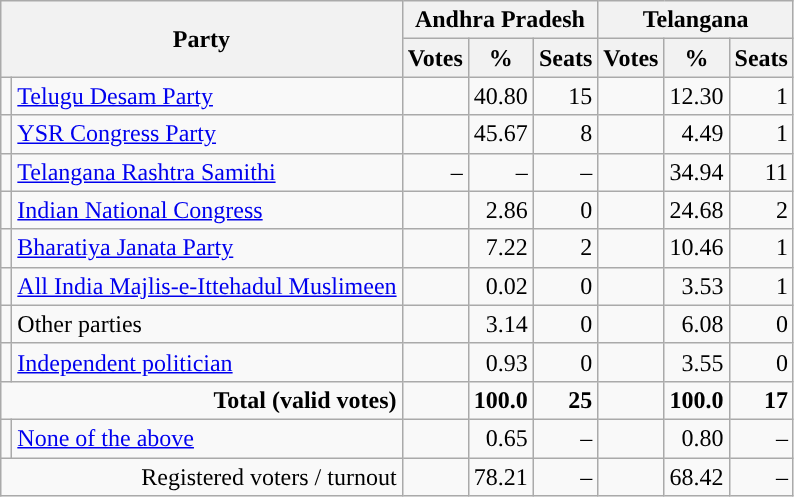<table class="wikitable sortable" style="text-align:right;">
<tr>
<th colspan=2 rowspan=2>Party</th>
<th colspan=3>Andhra Pradesh</th>
<th colspan=3>Telangana</th>
</tr>
<tr>
<th>Votes</th>
<th>%</th>
<th>Seats</th>
<th>Votes</th>
<th>%</th>
<th>Seats</th>
</tr>
<tr>
<td style="background-color:"></td>
<td style="text-align:left;"><a href='#'>Telugu Desam Party</a></td>
<td></td>
<td>40.80</td>
<td>15</td>
<td></td>
<td>12.30</td>
<td>1</td>
</tr>
<tr>
<td style="background-color:"></td>
<td style="text-align:left;"><a href='#'>YSR Congress Party</a></td>
<td></td>
<td>45.67</td>
<td>8</td>
<td></td>
<td>4.49</td>
<td>1</td>
</tr>
<tr>
<td style="background-color:"></td>
<td style="text-align:left;"><a href='#'>Telangana Rashtra Samithi</a></td>
<td>–</td>
<td>–</td>
<td>–</td>
<td></td>
<td>34.94</td>
<td>11</td>
</tr>
<tr>
<td style="background-color:"></td>
<td style="text-align:left;"><a href='#'>Indian National Congress</a></td>
<td></td>
<td>2.86</td>
<td>0</td>
<td></td>
<td>24.68</td>
<td>2</td>
</tr>
<tr>
<td style="background-color:"></td>
<td style="text-align:left;"><a href='#'>Bharatiya Janata Party</a></td>
<td></td>
<td>7.22</td>
<td>2</td>
<td></td>
<td>10.46</td>
<td>1</td>
</tr>
<tr>
<td style="background-color:"></td>
<td style="text-align:left;"><a href='#'>All India Majlis-e-Ittehadul Muslimeen</a></td>
<td></td>
<td>0.02</td>
<td>0</td>
<td></td>
<td>3.53</td>
<td>1</td>
</tr>
<tr>
<td style="background-color:"></td>
<td style="text-align:left;">Other parties</td>
<td></td>
<td>3.14</td>
<td>0</td>
<td></td>
<td>6.08</td>
<td>0</td>
</tr>
<tr>
<td style="background-color:"></td>
<td style="text-align:left;"><a href='#'>Independent politician</a></td>
<td></td>
<td>0.93</td>
<td>0</td>
<td></td>
<td>3.55</td>
<td>0</td>
</tr>
<tr style="font-weight:bold;" class="sortbottom">
<td colspan=2>Total (valid votes)</td>
<td></td>
<td>100.0</td>
<td>25</td>
<td></td>
<td>100.0</td>
<td>17</td>
</tr>
<tr class="sortbottom">
<td style="background-color:"></td>
<td style="text-align:left;"><a href='#'>None of the above</a></td>
<td></td>
<td>0.65</td>
<td>–</td>
<td></td>
<td>0.80</td>
<td>–</td>
</tr>
<tr class="sortbottom">
<td colspan=2>Registered voters / turnout</td>
<td></td>
<td>78.21</td>
<td>–</td>
<td></td>
<td>68.42</td>
<td>–</td>
</tr>
</table>
